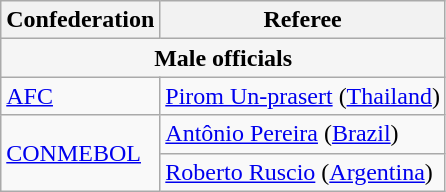<table class="wikitable">
<tr>
<th>Confederation</th>
<th>Referee</th>
</tr>
<tr>
<td colspan="3" style="text-align:center; background:whitesmoke;"><strong>Male officials</strong></td>
</tr>
<tr>
<td><a href='#'>AFC</a></td>
<td><a href='#'>Pirom Un-prasert</a> (<a href='#'>Thailand</a>)</td>
</tr>
<tr>
<td rowspan="2"><a href='#'>CONMEBOL</a></td>
<td><a href='#'>Antônio Pereira</a> (<a href='#'>Brazil</a>)</td>
</tr>
<tr>
<td><a href='#'>Roberto Ruscio</a> (<a href='#'>Argentina</a>)</td>
</tr>
</table>
